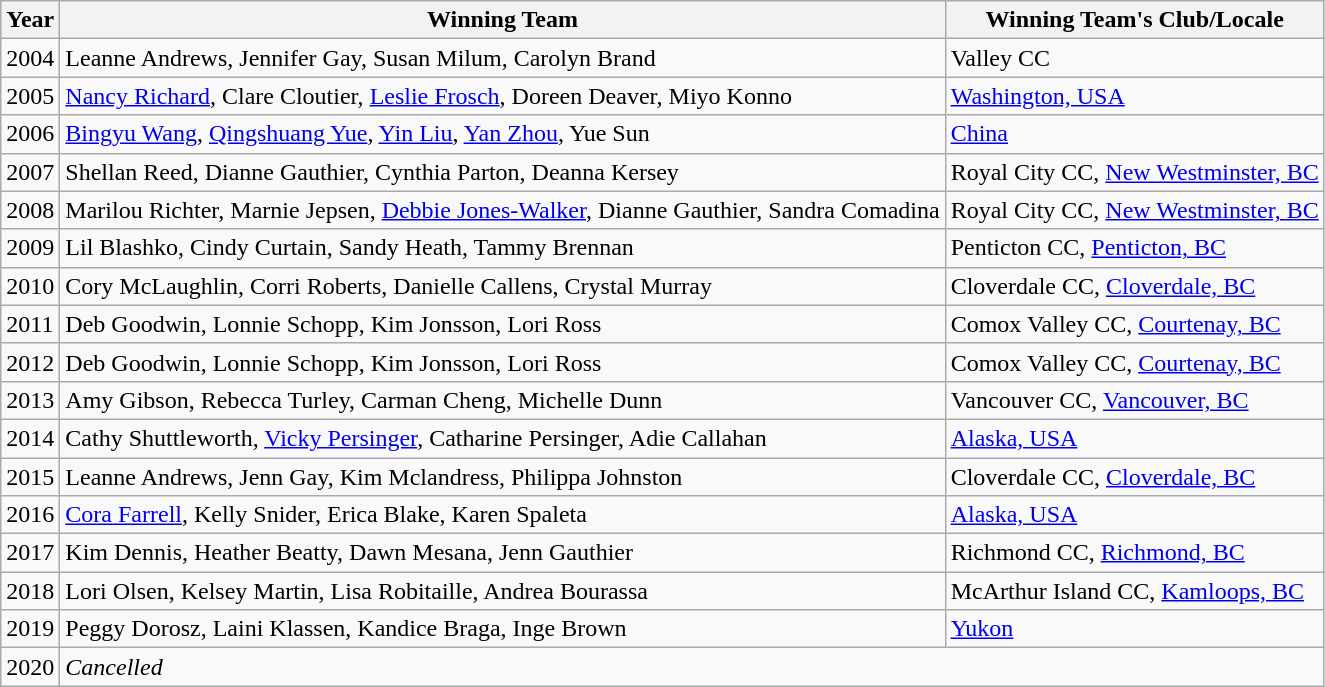<table class="wikitable">
<tr>
<th>Year</th>
<th>Winning Team</th>
<th>Winning Team's Club/Locale</th>
</tr>
<tr>
<td>2004</td>
<td>Leanne Andrews, Jennifer Gay, Susan Milum, Carolyn Brand</td>
<td>Valley CC</td>
</tr>
<tr>
<td>2005</td>
<td><a href='#'>Nancy Richard</a>, Clare Cloutier, <a href='#'>Leslie Frosch</a>, Doreen Deaver, Miyo Konno</td>
<td><a href='#'>Washington, USA</a></td>
</tr>
<tr>
<td>2006</td>
<td><a href='#'>Bingyu Wang</a>, <a href='#'>Qingshuang Yue</a>, <a href='#'>Yin Liu</a>, <a href='#'>Yan Zhou</a>, Yue Sun</td>
<td><a href='#'>China</a></td>
</tr>
<tr>
<td>2007</td>
<td>Shellan Reed, Dianne Gauthier, Cynthia Parton, Deanna Kersey</td>
<td>Royal City CC, <a href='#'>New Westminster, BC</a></td>
</tr>
<tr>
<td>2008</td>
<td>Marilou Richter, Marnie Jepsen, <a href='#'>Debbie Jones-Walker</a>, Dianne Gauthier, Sandra Comadina</td>
<td>Royal City CC, <a href='#'>New Westminster, BC</a></td>
</tr>
<tr>
<td>2009</td>
<td>Lil Blashko, Cindy Curtain, Sandy Heath, Tammy Brennan</td>
<td>Penticton CC, <a href='#'>Penticton, BC</a></td>
</tr>
<tr>
<td>2010</td>
<td>Cory McLaughlin, Corri Roberts, Danielle Callens, Crystal Murray</td>
<td>Cloverdale CC, <a href='#'>Cloverdale, BC</a></td>
</tr>
<tr>
<td>2011</td>
<td>Deb Goodwin, Lonnie Schopp, Kim Jonsson, Lori Ross</td>
<td>Comox Valley CC, <a href='#'>Courtenay, BC</a></td>
</tr>
<tr>
<td>2012</td>
<td>Deb Goodwin, Lonnie Schopp, Kim Jonsson, Lori Ross</td>
<td>Comox Valley CC, <a href='#'>Courtenay, BC</a></td>
</tr>
<tr>
<td>2013</td>
<td>Amy Gibson, Rebecca Turley, Carman Cheng, Michelle Dunn</td>
<td>Vancouver CC, <a href='#'>Vancouver, BC</a></td>
</tr>
<tr>
<td>2014</td>
<td>Cathy Shuttleworth, <a href='#'>Vicky Persinger</a>, Catharine Persinger, Adie Callahan</td>
<td><a href='#'>Alaska, USA</a></td>
</tr>
<tr>
<td>2015</td>
<td>Leanne Andrews, Jenn Gay, Kim Mclandress, Philippa Johnston</td>
<td>Cloverdale CC, <a href='#'>Cloverdale, BC</a></td>
</tr>
<tr>
<td>2016</td>
<td><a href='#'>Cora Farrell</a>, Kelly Snider, Erica Blake, Karen Spaleta</td>
<td><a href='#'>Alaska, USA</a></td>
</tr>
<tr>
<td>2017</td>
<td>Kim Dennis, Heather Beatty, Dawn Mesana, Jenn Gauthier</td>
<td>Richmond CC, <a href='#'>Richmond, BC</a></td>
</tr>
<tr>
<td>2018</td>
<td>Lori Olsen, Kelsey Martin, Lisa Robitaille, Andrea Bourassa</td>
<td>McArthur Island CC, <a href='#'>Kamloops, BC</a></td>
</tr>
<tr>
<td>2019</td>
<td>Peggy Dorosz, Laini Klassen, Kandice Braga, Inge Brown</td>
<td><a href='#'>Yukon</a></td>
</tr>
<tr>
<td>2020</td>
<td colspan="2"><em>Cancelled</em></td>
</tr>
</table>
